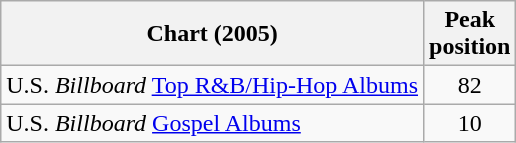<table class="wikitable sortable">
<tr>
<th align="left">Chart (2005)</th>
<th align="left">Peak<br>position</th>
</tr>
<tr>
<td align="left">U.S. <em>Billboard</em> <a href='#'>Top R&B/Hip-Hop Albums</a></td>
<td align="center">82</td>
</tr>
<tr>
<td align="left">U.S. <em>Billboard</em> <a href='#'>Gospel Albums</a></td>
<td align="center">10</td>
</tr>
</table>
